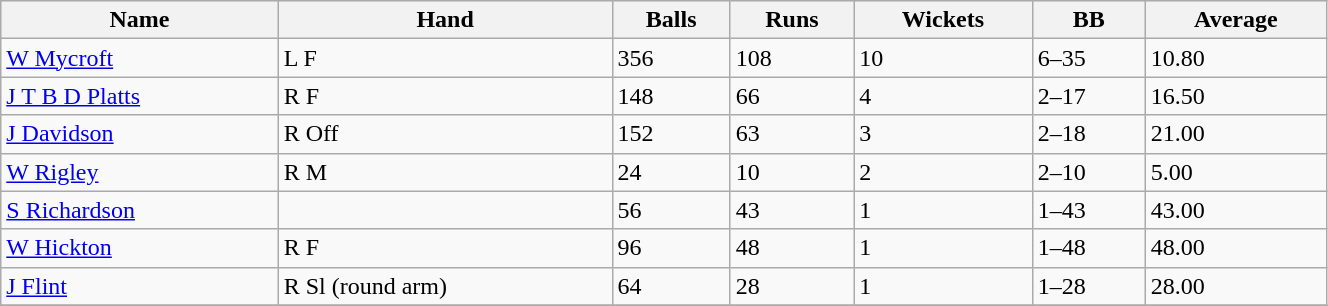<table class="wikitable sortable" width="70%">
<tr bgcolor="#efefef">
<th>Name</th>
<th>Hand</th>
<th>Balls</th>
<th>Runs</th>
<th>Wickets</th>
<th>BB</th>
<th>Average</th>
</tr>
<tr>
<td><a href='#'>W Mycroft</a></td>
<td>L F</td>
<td>356</td>
<td>108</td>
<td>10</td>
<td>6–35</td>
<td>10.80</td>
</tr>
<tr>
<td><a href='#'>J T B D Platts</a></td>
<td>R F</td>
<td>148</td>
<td>66</td>
<td>4</td>
<td>2–17</td>
<td>16.50</td>
</tr>
<tr>
<td><a href='#'>J Davidson</a></td>
<td>R Off</td>
<td>152</td>
<td>63</td>
<td>3</td>
<td>2–18</td>
<td>21.00</td>
</tr>
<tr>
<td><a href='#'>W Rigley</a></td>
<td>R M</td>
<td>24</td>
<td>10</td>
<td>2</td>
<td>2–10</td>
<td>5.00</td>
</tr>
<tr>
<td><a href='#'>S Richardson</a></td>
<td></td>
<td>56</td>
<td>43</td>
<td>1</td>
<td>1–43</td>
<td>43.00</td>
</tr>
<tr>
<td><a href='#'>W Hickton</a></td>
<td>R F</td>
<td>96</td>
<td>48</td>
<td>1</td>
<td>1–48</td>
<td>48.00</td>
</tr>
<tr>
<td><a href='#'>J Flint</a></td>
<td>R Sl (round arm)</td>
<td>64</td>
<td>28</td>
<td>1</td>
<td>1–28</td>
<td>28.00</td>
</tr>
<tr>
</tr>
</table>
